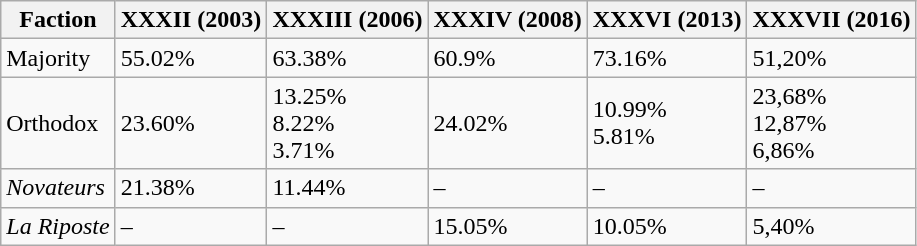<table class="wikitable">
<tr>
<th>Faction</th>
<th>XXXII (2003)</th>
<th>XXXIII (2006)</th>
<th>XXXIV (2008)</th>
<th>XXXVI (2013)</th>
<th>XXXVII (2016)</th>
</tr>
<tr>
<td>Majority</td>
<td>55.02%</td>
<td>63.38%</td>
<td>60.9%</td>
<td>73.16%</td>
<td>51,20%</td>
</tr>
<tr>
<td>Orthodox</td>
<td>23.60%</td>
<td>13.25%<br>8.22%<br>3.71%</td>
<td>24.02%</td>
<td>10.99%<br>5.81%</td>
<td>23,68%<br>12,87%<br>6,86%</td>
</tr>
<tr>
<td><em>Novateurs</em></td>
<td>21.38%</td>
<td>11.44%</td>
<td>–</td>
<td>–</td>
<td>–</td>
</tr>
<tr>
<td><em>La Riposte</em></td>
<td>–</td>
<td>–</td>
<td>15.05%</td>
<td>10.05%</td>
<td>5,40%</td>
</tr>
</table>
